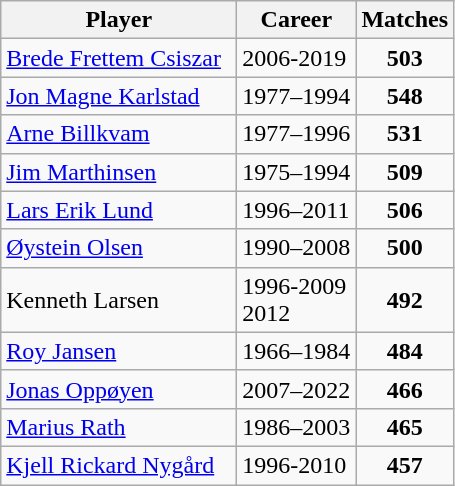<table class="wikitable" style="text-align:center;">
<tr>
<th width=150px>Player</th>
<th>Career</th>
<th>Matches</th>
</tr>
<tr>
<td align=left><a href='#'>Brede Frettem Csiszar</a></td>
<td align=left>2006-2019</td>
<td><strong>503</strong></td>
</tr>
<tr>
<td align=left><a href='#'>Jon Magne Karlstad</a></td>
<td align=left>1977–1994</td>
<td><strong>548</strong></td>
</tr>
<tr>
<td align=left><a href='#'>Arne Billkvam</a></td>
<td align=left>1977–1996</td>
<td><strong>531</strong></td>
</tr>
<tr>
<td align=left><a href='#'>Jim Marthinsen</a></td>
<td align=left>1975–1994</td>
<td><strong>509</strong></td>
</tr>
<tr>
<td align=left><a href='#'>Lars Erik Lund</a></td>
<td align=left>1996–2011</td>
<td><strong>506</strong></td>
</tr>
<tr>
<td align=left><a href='#'>Øystein Olsen</a></td>
<td align=left>1990–2008</td>
<td><strong>500</strong></td>
</tr>
<tr>
<td align=left>Kenneth Larsen</td>
<td align=left>1996-2009<br>2012</td>
<td><strong>492</strong></td>
</tr>
<tr>
<td align=left><a href='#'>Roy Jansen</a></td>
<td align=left>1966–1984</td>
<td><strong>484</strong></td>
</tr>
<tr>
<td align=left><a href='#'>Jonas Oppøyen</a></td>
<td align=left>2007–2022</td>
<td><strong>466</strong></td>
</tr>
<tr>
<td align=left><a href='#'>Marius Rath</a></td>
<td align=left>1986–2003</td>
<td><strong>465</strong></td>
</tr>
<tr>
<td align=left><a href='#'>Kjell Rickard Nygård</a></td>
<td align=left>1996-2010</td>
<td><strong>457</strong></td>
</tr>
</table>
